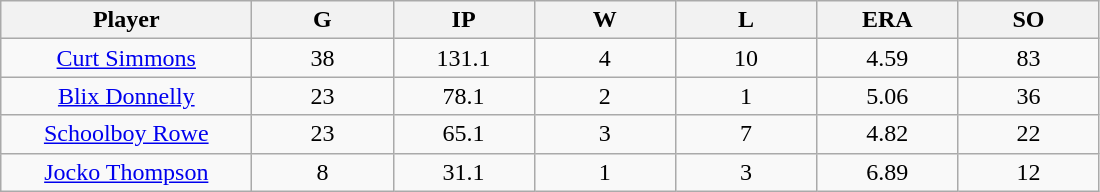<table class="wikitable sortable">
<tr>
<th bgcolor="#DDDDFF" width="16%">Player</th>
<th bgcolor="#DDDDFF" width="9%">G</th>
<th bgcolor="#DDDDFF" width="9%">IP</th>
<th bgcolor="#DDDDFF" width="9%">W</th>
<th bgcolor="#DDDDFF" width="9%">L</th>
<th bgcolor="#DDDDFF" width="9%">ERA</th>
<th bgcolor="#DDDDFF" width="9%">SO</th>
</tr>
<tr align="center">
<td><a href='#'>Curt Simmons</a></td>
<td>38</td>
<td>131.1</td>
<td>4</td>
<td>10</td>
<td>4.59</td>
<td>83</td>
</tr>
<tr align="center">
<td><a href='#'>Blix Donnelly</a></td>
<td>23</td>
<td>78.1</td>
<td>2</td>
<td>1</td>
<td>5.06</td>
<td>36</td>
</tr>
<tr align="center">
<td><a href='#'>Schoolboy Rowe</a></td>
<td>23</td>
<td>65.1</td>
<td>3</td>
<td>7</td>
<td>4.82</td>
<td>22</td>
</tr>
<tr align="center">
<td><a href='#'>Jocko Thompson</a></td>
<td>8</td>
<td>31.1</td>
<td>1</td>
<td>3</td>
<td>6.89</td>
<td>12</td>
</tr>
</table>
